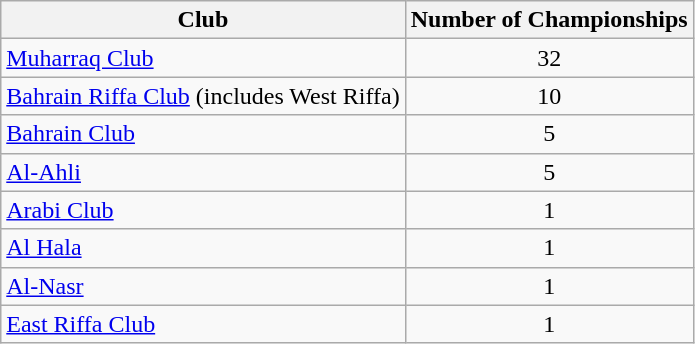<table class="wikitable" style="text-align:center;">
<tr>
<th>Club</th>
<th>Number of Championships</th>
</tr>
<tr>
<td style="text-align:left;"><a href='#'>Muharraq Club</a></td>
<td>32</td>
</tr>
<tr>
<td style="text-align:left;"><a href='#'>Bahrain Riffa Club</a> (includes West Riffa)</td>
<td>10</td>
</tr>
<tr>
<td style="text-align:left;"><a href='#'>Bahrain Club</a></td>
<td>5</td>
</tr>
<tr>
<td style="text-align:left;"><a href='#'>Al-Ahli</a></td>
<td>5</td>
</tr>
<tr>
<td style="text-align:left;"><a href='#'>Arabi Club</a></td>
<td>1</td>
</tr>
<tr>
<td style="text-align:left;"><a href='#'>Al Hala</a></td>
<td>1</td>
</tr>
<tr>
<td style="text-align:left;"><a href='#'>Al-Nasr</a></td>
<td>1</td>
</tr>
<tr>
<td style="text-align:left;"><a href='#'>East Riffa Club</a></td>
<td>1</td>
</tr>
</table>
